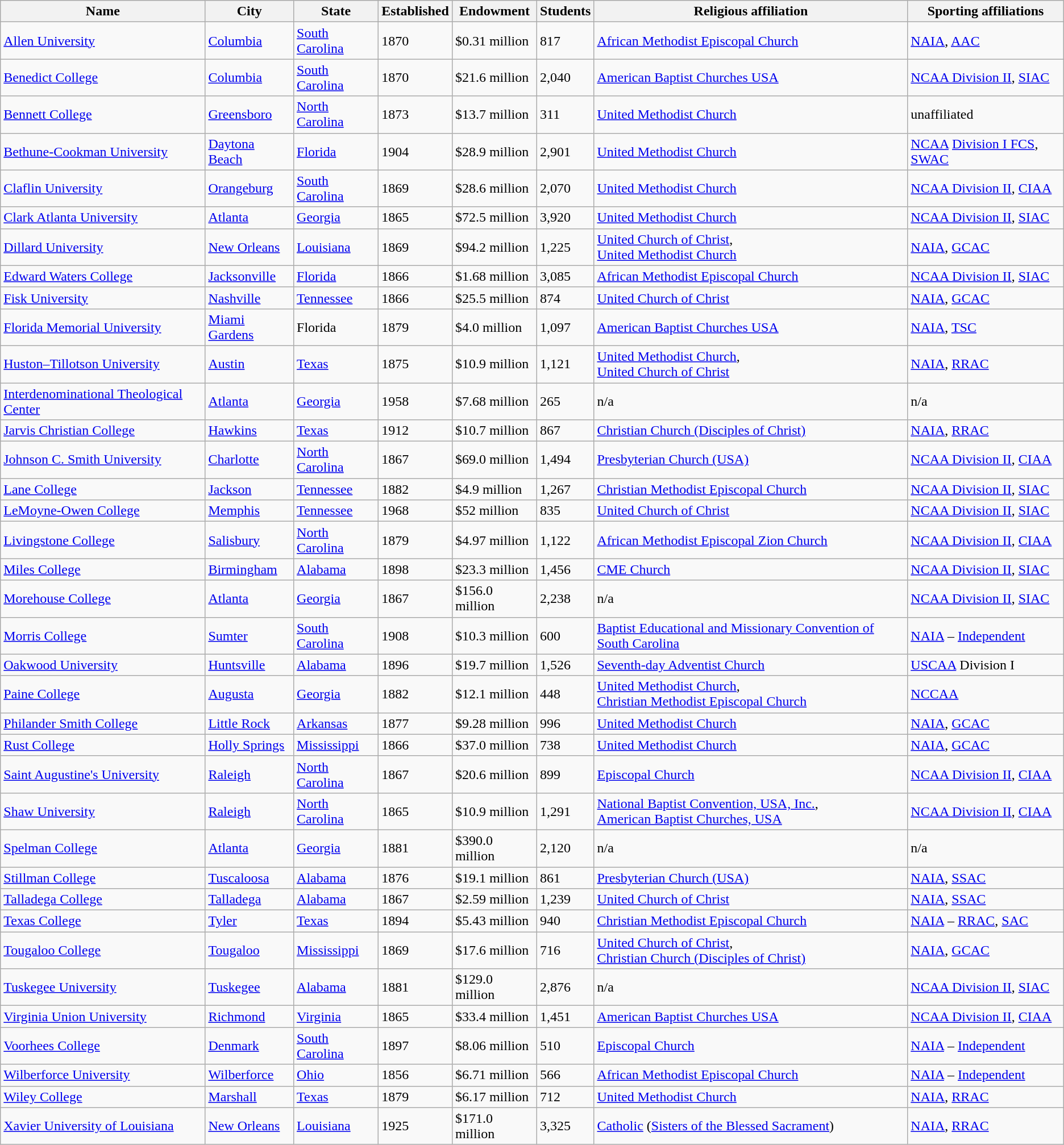<table class="wikitable sortable">
<tr>
<th>Name</th>
<th>City</th>
<th>State</th>
<th>Established</th>
<th>Endowment</th>
<th>Students</th>
<th>Religious affiliation</th>
<th>Sporting affiliations</th>
</tr>
<tr>
<td><a href='#'>Allen University</a></td>
<td><a href='#'>Columbia</a></td>
<td><a href='#'>South Carolina</a></td>
<td>1870</td>
<td>$0.31 million</td>
<td>817</td>
<td><a href='#'>African Methodist Episcopal Church</a></td>
<td><a href='#'>NAIA</a>, <a href='#'>AAC</a></td>
</tr>
<tr>
<td><a href='#'>Benedict College</a></td>
<td><a href='#'>Columbia</a></td>
<td><a href='#'>South Carolina</a></td>
<td>1870</td>
<td>$21.6 million</td>
<td>2,040</td>
<td><a href='#'>American Baptist Churches USA</a></td>
<td><a href='#'>NCAA Division II</a>, <a href='#'>SIAC</a></td>
</tr>
<tr>
<td><a href='#'>Bennett College</a></td>
<td><a href='#'>Greensboro</a></td>
<td><a href='#'>North Carolina</a></td>
<td>1873</td>
<td>$13.7 million</td>
<td>311</td>
<td><a href='#'>United Methodist Church</a></td>
<td>unaffiliated</td>
</tr>
<tr>
<td><a href='#'>Bethune-Cookman University</a></td>
<td><a href='#'>Daytona Beach</a></td>
<td><a href='#'>Florida</a></td>
<td>1904</td>
<td>$28.9 million</td>
<td>2,901</td>
<td><a href='#'>United Methodist Church</a></td>
<td><a href='#'>NCAA</a> <a href='#'>Division I FCS</a>, <a href='#'>SWAC</a></td>
</tr>
<tr>
<td><a href='#'>Claflin University</a></td>
<td><a href='#'>Orangeburg</a></td>
<td><a href='#'>South Carolina</a></td>
<td>1869</td>
<td>$28.6 million</td>
<td>2,070</td>
<td><a href='#'>United Methodist Church</a></td>
<td><a href='#'>NCAA Division II</a>, <a href='#'>CIAA</a></td>
</tr>
<tr>
<td><a href='#'>Clark Atlanta University</a></td>
<td><a href='#'>Atlanta</a></td>
<td><a href='#'>Georgia</a></td>
<td>1865</td>
<td>$72.5 million</td>
<td>3,920</td>
<td><a href='#'>United Methodist Church</a></td>
<td><a href='#'>NCAA Division II</a>, <a href='#'>SIAC</a></td>
</tr>
<tr>
<td><a href='#'>Dillard University</a></td>
<td><a href='#'>New Orleans</a></td>
<td><a href='#'>Louisiana</a></td>
<td>1869</td>
<td>$94.2 million</td>
<td>1,225</td>
<td><a href='#'>United Church of Christ</a>,<br><a href='#'>United Methodist Church</a></td>
<td><a href='#'>NAIA</a>, <a href='#'>GCAC</a></td>
</tr>
<tr>
<td><a href='#'>Edward Waters College</a></td>
<td><a href='#'>Jacksonville</a></td>
<td><a href='#'>Florida</a></td>
<td>1866</td>
<td>$1.68 million</td>
<td>3,085</td>
<td><a href='#'>African Methodist Episcopal Church</a></td>
<td><a href='#'>NCAA Division II</a>, <a href='#'>SIAC</a></td>
</tr>
<tr>
<td><a href='#'>Fisk University</a></td>
<td><a href='#'>Nashville</a></td>
<td><a href='#'>Tennessee</a></td>
<td>1866</td>
<td>$25.5 million</td>
<td>874</td>
<td><a href='#'>United Church of Christ</a></td>
<td><a href='#'>NAIA</a>, <a href='#'>GCAC</a></td>
</tr>
<tr>
<td><a href='#'>Florida Memorial University</a></td>
<td><a href='#'>Miami Gardens</a></td>
<td>Florida</td>
<td>1879</td>
<td>$4.0 million</td>
<td>1,097</td>
<td><a href='#'>American Baptist Churches USA</a></td>
<td><a href='#'>NAIA</a>, <a href='#'>TSC</a></td>
</tr>
<tr>
<td><a href='#'>Huston–Tillotson University</a></td>
<td><a href='#'>Austin</a></td>
<td><a href='#'>Texas</a></td>
<td>1875</td>
<td>$10.9 million</td>
<td>1,121</td>
<td><a href='#'>United Methodist Church</a>,<br><a href='#'>United Church of Christ</a></td>
<td><a href='#'>NAIA</a>, <a href='#'>RRAC</a></td>
</tr>
<tr>
<td><a href='#'>Interdenominational Theological Center</a></td>
<td><a href='#'>Atlanta</a></td>
<td><a href='#'>Georgia</a></td>
<td>1958</td>
<td>$7.68 million</td>
<td>265</td>
<td>n/a</td>
<td>n/a</td>
</tr>
<tr>
<td><a href='#'>Jarvis Christian College</a></td>
<td><a href='#'>Hawkins</a></td>
<td><a href='#'>Texas</a></td>
<td>1912</td>
<td>$10.7 million</td>
<td>867</td>
<td><a href='#'>Christian Church (Disciples of Christ)</a></td>
<td><a href='#'>NAIA</a>, <a href='#'>RRAC</a></td>
</tr>
<tr>
<td><a href='#'>Johnson C. Smith University</a></td>
<td><a href='#'>Charlotte</a></td>
<td><a href='#'>North Carolina</a></td>
<td>1867</td>
<td>$69.0 million</td>
<td>1,494</td>
<td><a href='#'>Presbyterian Church (USA)</a></td>
<td><a href='#'>NCAA Division II</a>, <a href='#'>CIAA</a></td>
</tr>
<tr>
<td><a href='#'>Lane College</a></td>
<td><a href='#'>Jackson</a></td>
<td><a href='#'>Tennessee</a></td>
<td>1882</td>
<td>$4.9 million</td>
<td>1,267</td>
<td><a href='#'>Christian Methodist Episcopal Church</a></td>
<td><a href='#'>NCAA Division II</a>, <a href='#'>SIAC</a></td>
</tr>
<tr>
<td><a href='#'>LeMoyne-Owen College</a></td>
<td><a href='#'>Memphis</a></td>
<td><a href='#'>Tennessee</a></td>
<td>1968</td>
<td>$52 million</td>
<td>835</td>
<td><a href='#'>United Church of Christ</a></td>
<td><a href='#'>NCAA Division II</a>, <a href='#'>SIAC</a></td>
</tr>
<tr>
<td><a href='#'>Livingstone College</a></td>
<td><a href='#'>Salisbury</a></td>
<td><a href='#'>North Carolina</a></td>
<td>1879</td>
<td>$4.97 million</td>
<td>1,122</td>
<td><a href='#'>African Methodist Episcopal Zion Church</a></td>
<td><a href='#'>NCAA Division II</a>, <a href='#'>CIAA</a></td>
</tr>
<tr>
<td><a href='#'>Miles College</a></td>
<td><a href='#'>Birmingham</a></td>
<td><a href='#'>Alabama</a></td>
<td>1898</td>
<td>$23.3 million</td>
<td>1,456</td>
<td><a href='#'>CME Church</a></td>
<td><a href='#'>NCAA Division II</a>, <a href='#'>SIAC</a></td>
</tr>
<tr>
<td><a href='#'>Morehouse College</a></td>
<td><a href='#'>Atlanta</a></td>
<td><a href='#'>Georgia</a></td>
<td>1867</td>
<td>$156.0 million</td>
<td>2,238</td>
<td>n/a</td>
<td><a href='#'>NCAA Division II</a>, <a href='#'>SIAC</a></td>
</tr>
<tr>
<td><a href='#'>Morris College</a></td>
<td><a href='#'>Sumter</a></td>
<td><a href='#'>South Carolina</a></td>
<td>1908</td>
<td>$10.3 million</td>
<td>600</td>
<td><a href='#'>Baptist Educational and Missionary Convention of South Carolina</a></td>
<td><a href='#'>NAIA</a> – <a href='#'>Independent</a></td>
</tr>
<tr>
<td><a href='#'>Oakwood University</a></td>
<td><a href='#'>Huntsville</a></td>
<td><a href='#'>Alabama</a></td>
<td>1896</td>
<td>$19.7 million</td>
<td>1,526</td>
<td><a href='#'>Seventh-day Adventist Church</a></td>
<td><a href='#'>USCAA</a> Division I</td>
</tr>
<tr>
<td><a href='#'>Paine College</a></td>
<td><a href='#'>Augusta</a></td>
<td><a href='#'>Georgia</a></td>
<td>1882</td>
<td>$12.1 million</td>
<td>448</td>
<td><a href='#'>United Methodist Church</a>,<br><a href='#'>Christian Methodist Episcopal Church</a></td>
<td><a href='#'>NCCAA</a></td>
</tr>
<tr>
<td><a href='#'>Philander Smith College</a></td>
<td><a href='#'>Little Rock</a></td>
<td><a href='#'>Arkansas</a></td>
<td>1877</td>
<td>$9.28 million</td>
<td>996</td>
<td><a href='#'>United Methodist Church</a></td>
<td><a href='#'>NAIA</a>, <a href='#'>GCAC</a></td>
</tr>
<tr>
<td><a href='#'>Rust College</a></td>
<td><a href='#'>Holly Springs</a></td>
<td><a href='#'>Mississippi</a></td>
<td>1866</td>
<td>$37.0 million</td>
<td>738</td>
<td><a href='#'>United Methodist Church</a></td>
<td><a href='#'>NAIA</a>, <a href='#'>GCAC</a></td>
</tr>
<tr>
<td><a href='#'>Saint Augustine's University</a></td>
<td><a href='#'>Raleigh</a></td>
<td><a href='#'>North Carolina</a></td>
<td>1867</td>
<td>$20.6 million</td>
<td>899</td>
<td><a href='#'>Episcopal Church</a></td>
<td><a href='#'>NCAA Division II</a>, <a href='#'>CIAA</a></td>
</tr>
<tr>
<td><a href='#'>Shaw University</a></td>
<td><a href='#'>Raleigh</a></td>
<td><a href='#'>North Carolina</a></td>
<td>1865</td>
<td>$10.9 million</td>
<td>1,291</td>
<td><a href='#'>National Baptist Convention, USA, Inc.</a>,<br><a href='#'>American Baptist Churches, USA</a></td>
<td><a href='#'>NCAA Division II</a>, <a href='#'>CIAA</a></td>
</tr>
<tr>
<td><a href='#'>Spelman College</a></td>
<td><a href='#'>Atlanta</a></td>
<td><a href='#'>Georgia</a></td>
<td>1881</td>
<td>$390.0 million</td>
<td>2,120</td>
<td>n/a</td>
<td>n/a</td>
</tr>
<tr>
<td><a href='#'>Stillman College</a></td>
<td><a href='#'>Tuscaloosa</a></td>
<td><a href='#'>Alabama</a></td>
<td>1876</td>
<td>$19.1 million</td>
<td>861</td>
<td><a href='#'>Presbyterian Church (USA)</a></td>
<td><a href='#'>NAIA</a>, <a href='#'>SSAC</a></td>
</tr>
<tr>
<td><a href='#'>Talladega College</a></td>
<td><a href='#'>Talladega</a></td>
<td><a href='#'>Alabama</a></td>
<td>1867</td>
<td>$2.59 million</td>
<td>1,239</td>
<td><a href='#'>United Church of Christ</a></td>
<td><a href='#'>NAIA</a>, <a href='#'>SSAC</a></td>
</tr>
<tr>
<td><a href='#'>Texas College</a></td>
<td><a href='#'>Tyler</a></td>
<td><a href='#'>Texas</a></td>
<td>1894</td>
<td>$5.43 million</td>
<td>940</td>
<td><a href='#'>Christian Methodist Episcopal Church</a></td>
<td><a href='#'>NAIA</a> – <a href='#'>RRAC</a>, <a href='#'>SAC</a></td>
</tr>
<tr>
<td><a href='#'>Tougaloo College</a></td>
<td><a href='#'>Tougaloo</a></td>
<td><a href='#'>Mississippi</a></td>
<td>1869</td>
<td>$17.6 million</td>
<td>716</td>
<td><a href='#'>United Church of Christ</a>,<br><a href='#'>Christian Church (Disciples of Christ)</a></td>
<td><a href='#'>NAIA</a>, <a href='#'>GCAC</a></td>
</tr>
<tr>
<td><a href='#'>Tuskegee University</a></td>
<td><a href='#'>Tuskegee</a></td>
<td><a href='#'>Alabama</a></td>
<td>1881</td>
<td>$129.0 million</td>
<td>2,876</td>
<td>n/a</td>
<td><a href='#'>NCAA Division II</a>, <a href='#'>SIAC</a></td>
</tr>
<tr>
<td><a href='#'>Virginia Union University</a></td>
<td><a href='#'>Richmond</a></td>
<td><a href='#'>Virginia</a></td>
<td>1865</td>
<td>$33.4 million</td>
<td>1,451</td>
<td><a href='#'>American Baptist Churches USA</a></td>
<td><a href='#'>NCAA Division II</a>, <a href='#'>CIAA</a></td>
</tr>
<tr>
<td><a href='#'>Voorhees College</a></td>
<td><a href='#'>Denmark</a></td>
<td><a href='#'>South Carolina</a></td>
<td>1897</td>
<td>$8.06 million</td>
<td>510</td>
<td><a href='#'>Episcopal Church</a></td>
<td><a href='#'>NAIA</a> – <a href='#'>Independent</a></td>
</tr>
<tr>
<td><a href='#'>Wilberforce University</a></td>
<td><a href='#'>Wilberforce</a></td>
<td><a href='#'>Ohio</a></td>
<td>1856</td>
<td>$6.71 million</td>
<td>566</td>
<td><a href='#'>African Methodist Episcopal Church</a></td>
<td><a href='#'>NAIA</a> – <a href='#'>Independent</a></td>
</tr>
<tr>
<td><a href='#'>Wiley College</a></td>
<td><a href='#'>Marshall</a></td>
<td><a href='#'>Texas</a></td>
<td>1879</td>
<td>$6.17 million</td>
<td>712</td>
<td><a href='#'>United Methodist Church</a></td>
<td><a href='#'>NAIA</a>, <a href='#'>RRAC</a></td>
</tr>
<tr>
<td><a href='#'>Xavier University of Louisiana</a></td>
<td><a href='#'>New Orleans</a></td>
<td><a href='#'>Louisiana</a></td>
<td>1925</td>
<td>$171.0 million</td>
<td>3,325</td>
<td><a href='#'>Catholic</a> (<a href='#'>Sisters of the Blessed Sacrament</a>)</td>
<td><a href='#'>NAIA</a>, <a href='#'>RRAC</a></td>
</tr>
</table>
